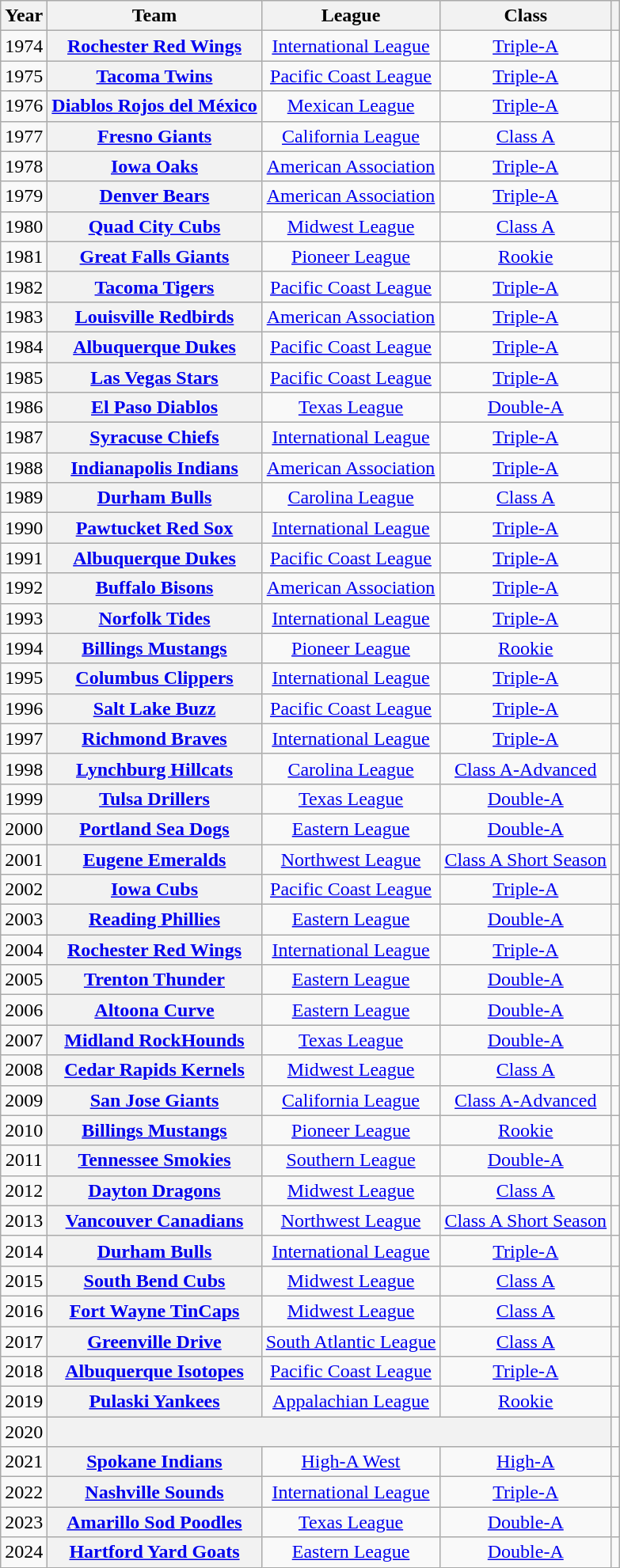<table class="wikitable sortable plainrowheaders" style="text-align:center">
<tr>
<th scope="col">Year</th>
<th scope="col">Team</th>
<th scope="col">League</th>
<th scope="col">Class</th>
<th scope="col" class="unsortable"></th>
</tr>
<tr>
<td>1974</td>
<th scope="row" style="text-align:center"><a href='#'>Rochester Red Wings</a> </th>
<td><a href='#'>International League</a></td>
<td><a href='#'>Triple-A</a></td>
<td></td>
</tr>
<tr>
<td>1975</td>
<th scope="row" style="text-align:center"><a href='#'>Tacoma Twins</a> </th>
<td><a href='#'>Pacific Coast League</a></td>
<td><a href='#'>Triple-A</a></td>
<td></td>
</tr>
<tr>
<td>1976</td>
<th scope="row" style="text-align:center"><a href='#'>Diablos Rojos del México</a></th>
<td><a href='#'>Mexican League</a></td>
<td><a href='#'>Triple-A</a></td>
<td></td>
</tr>
<tr>
<td>1977</td>
<th scope="row" style="text-align:center"><a href='#'>Fresno Giants</a></th>
<td><a href='#'>California League</a></td>
<td><a href='#'>Class A</a></td>
<td></td>
</tr>
<tr>
<td>1978</td>
<th scope="row" style="text-align:center"><a href='#'>Iowa Oaks</a> </th>
<td><a href='#'>American Association</a></td>
<td><a href='#'>Triple-A</a></td>
<td></td>
</tr>
<tr>
<td>1979</td>
<th scope="row" style="text-align:center"><a href='#'>Denver Bears</a></th>
<td><a href='#'>American Association</a></td>
<td><a href='#'>Triple-A</a></td>
<td></td>
</tr>
<tr>
<td>1980</td>
<th scope="row" style="text-align:center"><a href='#'>Quad City Cubs</a></th>
<td><a href='#'>Midwest League</a></td>
<td><a href='#'>Class A</a></td>
<td></td>
</tr>
<tr>
<td>1981</td>
<th scope="row" style="text-align:center"><a href='#'>Great Falls Giants</a></th>
<td><a href='#'>Pioneer League</a></td>
<td><a href='#'>Rookie</a></td>
<td></td>
</tr>
<tr>
<td>1982</td>
<th scope="row" style="text-align:center"><a href='#'>Tacoma Tigers</a> </th>
<td><a href='#'>Pacific Coast League</a></td>
<td><a href='#'>Triple-A</a></td>
<td></td>
</tr>
<tr>
<td>1983</td>
<th scope="row" style="text-align:center"><a href='#'>Louisville Redbirds</a></th>
<td><a href='#'>American Association</a></td>
<td><a href='#'>Triple-A</a></td>
<td></td>
</tr>
<tr>
<td>1984</td>
<th scope="row" style="text-align:center"><a href='#'>Albuquerque Dukes</a> </th>
<td><a href='#'>Pacific Coast League</a></td>
<td><a href='#'>Triple-A</a></td>
<td></td>
</tr>
<tr>
<td>1985</td>
<th scope="row" style="text-align:center"><a href='#'>Las Vegas Stars</a></th>
<td><a href='#'>Pacific Coast League</a></td>
<td><a href='#'>Triple-A</a></td>
<td></td>
</tr>
<tr>
<td>1986</td>
<th scope="row" style="text-align:center"><a href='#'>El Paso Diablos</a></th>
<td><a href='#'>Texas League</a></td>
<td><a href='#'>Double-A</a></td>
<td></td>
</tr>
<tr>
<td>1987</td>
<th scope="row" style="text-align:center"><a href='#'>Syracuse Chiefs</a></th>
<td><a href='#'>International League</a></td>
<td><a href='#'>Triple-A</a></td>
<td></td>
</tr>
<tr>
<td>1988</td>
<th scope="row" style="text-align:center"><a href='#'>Indianapolis Indians</a></th>
<td><a href='#'>American Association</a></td>
<td><a href='#'>Triple-A</a></td>
<td></td>
</tr>
<tr>
<td>1989</td>
<th scope="row" style="text-align:center"><a href='#'>Durham Bulls</a> </th>
<td><a href='#'>Carolina League</a></td>
<td><a href='#'>Class A</a></td>
<td></td>
</tr>
<tr>
<td>1990</td>
<th scope="row" style="text-align:center"><a href='#'>Pawtucket Red Sox</a></th>
<td><a href='#'>International League</a></td>
<td><a href='#'>Triple-A</a></td>
<td></td>
</tr>
<tr>
<td>1991</td>
<th scope="row" style="text-align:center"><a href='#'>Albuquerque Dukes</a> </th>
<td><a href='#'>Pacific Coast League</a></td>
<td><a href='#'>Triple-A</a></td>
<td></td>
</tr>
<tr>
<td>1992</td>
<th scope="row" style="text-align:center"><a href='#'>Buffalo Bisons</a></th>
<td><a href='#'>American Association</a></td>
<td><a href='#'>Triple-A</a></td>
<td></td>
</tr>
<tr>
<td>1993</td>
<th scope="row" style="text-align:center"><a href='#'>Norfolk Tides</a></th>
<td><a href='#'>International League</a></td>
<td><a href='#'>Triple-A</a></td>
<td></td>
</tr>
<tr>
<td>1994</td>
<th scope="row" style="text-align:center"><a href='#'>Billings Mustangs</a> </th>
<td><a href='#'>Pioneer League</a></td>
<td><a href='#'>Rookie</a></td>
<td></td>
</tr>
<tr>
<td>1995</td>
<th scope="row" style="text-align:center"><a href='#'>Columbus Clippers</a></th>
<td><a href='#'>International League</a></td>
<td><a href='#'>Triple-A</a></td>
<td></td>
</tr>
<tr>
<td>1996</td>
<th scope="row" style="text-align:center"><a href='#'>Salt Lake Buzz</a></th>
<td><a href='#'>Pacific Coast League</a></td>
<td><a href='#'>Triple-A</a></td>
<td></td>
</tr>
<tr>
<td>1997</td>
<th scope="row" style="text-align:center"><a href='#'>Richmond Braves</a></th>
<td><a href='#'>International League</a></td>
<td><a href='#'>Triple-A</a></td>
<td></td>
</tr>
<tr>
<td>1998</td>
<th scope="row" style="text-align:center"><a href='#'>Lynchburg Hillcats</a></th>
<td><a href='#'>Carolina League</a></td>
<td><a href='#'>Class A-Advanced</a></td>
<td></td>
</tr>
<tr>
<td>1999</td>
<th scope="row" style="text-align:center"><a href='#'>Tulsa Drillers</a></th>
<td><a href='#'>Texas League</a></td>
<td><a href='#'>Double-A</a></td>
<td></td>
</tr>
<tr>
<td>2000</td>
<th scope="row" style="text-align:center"><a href='#'>Portland Sea Dogs</a></th>
<td><a href='#'>Eastern League</a></td>
<td><a href='#'>Double-A</a></td>
<td></td>
</tr>
<tr>
<td>2001</td>
<th scope="row" style="text-align:center"><a href='#'>Eugene Emeralds</a></th>
<td><a href='#'>Northwest League</a></td>
<td><a href='#'>Class A Short Season</a></td>
<td></td>
</tr>
<tr>
<td>2002</td>
<th scope="row" style="text-align:center"><a href='#'>Iowa Cubs</a> </th>
<td><a href='#'>Pacific Coast League</a></td>
<td><a href='#'>Triple-A</a></td>
<td></td>
</tr>
<tr>
<td>2003</td>
<th scope="row" style="text-align:center"><a href='#'>Reading Phillies</a></th>
<td><a href='#'>Eastern League</a></td>
<td><a href='#'>Double-A</a></td>
<td></td>
</tr>
<tr>
<td>2004</td>
<th scope="row" style="text-align:center"><a href='#'>Rochester Red Wings</a> </th>
<td><a href='#'>International League</a></td>
<td><a href='#'>Triple-A</a></td>
<td></td>
</tr>
<tr>
<td>2005</td>
<th scope="row" style="text-align:center"><a href='#'>Trenton Thunder</a></th>
<td><a href='#'>Eastern League</a></td>
<td><a href='#'>Double-A</a></td>
<td></td>
</tr>
<tr>
<td>2006</td>
<th scope="row" style="text-align:center"><a href='#'>Altoona Curve</a></th>
<td><a href='#'>Eastern League</a></td>
<td><a href='#'>Double-A</a></td>
<td></td>
</tr>
<tr>
<td>2007</td>
<th scope="row" style="text-align:center"><a href='#'>Midland RockHounds</a></th>
<td><a href='#'>Texas League</a></td>
<td><a href='#'>Double-A</a></td>
<td></td>
</tr>
<tr>
<td>2008</td>
<th scope="row" style="text-align:center"><a href='#'>Cedar Rapids Kernels</a></th>
<td><a href='#'>Midwest League</a></td>
<td><a href='#'>Class A</a></td>
<td></td>
</tr>
<tr>
<td>2009</td>
<th scope="row" style="text-align:center"><a href='#'>San Jose Giants</a></th>
<td><a href='#'>California League</a></td>
<td><a href='#'>Class A-Advanced</a></td>
<td></td>
</tr>
<tr>
<td>2010</td>
<th scope="row" style="text-align:center"><a href='#'>Billings Mustangs</a> </th>
<td><a href='#'>Pioneer League</a></td>
<td><a href='#'>Rookie</a></td>
<td></td>
</tr>
<tr>
<td>2011</td>
<th scope="row" style="text-align:center"><a href='#'>Tennessee Smokies</a></th>
<td><a href='#'>Southern League</a></td>
<td><a href='#'>Double-A</a></td>
<td></td>
</tr>
<tr>
<td>2012</td>
<th scope="row" style="text-align:center"><a href='#'>Dayton Dragons</a></th>
<td><a href='#'>Midwest League</a></td>
<td><a href='#'>Class A</a></td>
<td></td>
</tr>
<tr>
<td>2013</td>
<th scope="row" style="text-align:center"><a href='#'>Vancouver Canadians</a></th>
<td><a href='#'>Northwest League</a></td>
<td><a href='#'>Class A Short Season</a></td>
<td></td>
</tr>
<tr>
<td>2014</td>
<th scope="row" style="text-align:center"><a href='#'>Durham Bulls</a> </th>
<td><a href='#'>International League</a></td>
<td><a href='#'>Triple-A</a></td>
<td></td>
</tr>
<tr>
<td>2015</td>
<th scope="row" style="text-align:center"><a href='#'>South Bend Cubs</a></th>
<td><a href='#'>Midwest League</a></td>
<td><a href='#'>Class A</a></td>
<td></td>
</tr>
<tr>
<td>2016</td>
<th scope="row" style="text-align:center"><a href='#'>Fort Wayne TinCaps</a></th>
<td><a href='#'>Midwest League</a></td>
<td><a href='#'>Class A</a></td>
<td></td>
</tr>
<tr>
<td>2017</td>
<th scope="row" style="text-align:center"><a href='#'>Greenville Drive</a></th>
<td><a href='#'>South Atlantic League</a></td>
<td><a href='#'>Class A</a></td>
<td></td>
</tr>
<tr>
<td>2018</td>
<th scope="row" style="text-align:center"><a href='#'>Albuquerque Isotopes</a></th>
<td><a href='#'>Pacific Coast League</a></td>
<td><a href='#'>Triple-A</a></td>
<td></td>
</tr>
<tr>
<td>2019</td>
<th scope="row" style="text-align:center"><a href='#'>Pulaski Yankees</a></th>
<td><a href='#'>Appalachian League</a></td>
<td><a href='#'>Rookie</a></td>
<td></td>
</tr>
<tr>
<td>2020</td>
<th scope="row" style="text-align:center" colspan="3"></th>
<td></td>
</tr>
<tr>
<td>2021</td>
<th scope="row" style="text-align:center"><a href='#'>Spokane Indians</a></th>
<td><a href='#'>High-A West</a></td>
<td><a href='#'>High-A</a></td>
<td></td>
</tr>
<tr>
<td>2022</td>
<th scope="row" style="text-align:center"><a href='#'>Nashville Sounds</a></th>
<td><a href='#'>International League</a></td>
<td><a href='#'>Triple-A</a></td>
<td></td>
</tr>
<tr>
<td>2023</td>
<th scope="row" style="text-align:center"><a href='#'>Amarillo Sod Poodles</a></th>
<td><a href='#'>Texas League</a></td>
<td><a href='#'>Double-A</a></td>
<td></td>
</tr>
<tr>
<td>2024</td>
<th scope="row" style="text-align:center"><a href='#'>Hartford Yard Goats</a></th>
<td><a href='#'>Eastern League</a></td>
<td><a href='#'>Double-A</a></td>
<td></td>
</tr>
</table>
